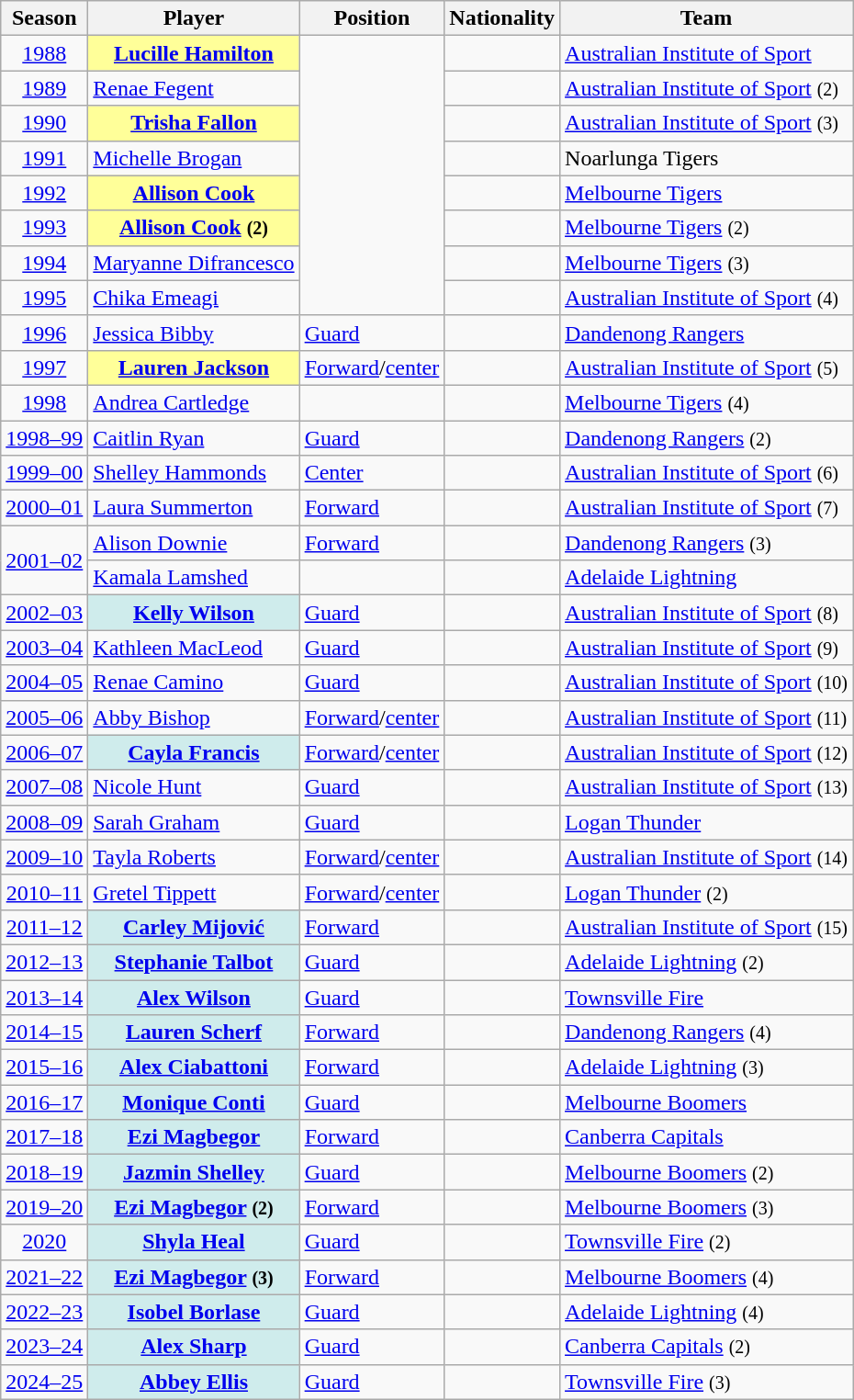<table class="wikitable plainrowheaders sortable" summary="Season (sortable), Player (sortable), Position (sortable), Nationality (sortable) and Team (sortable)">
<tr>
<th scope="col">Season</th>
<th scope="col">Player</th>
<th scope="col">Position</th>
<th scope="col">Nationality</th>
<th scope="col">Team</th>
</tr>
<tr>
<td style="text-align: center"><a href='#'>1988</a></td>
<th scope="row" style="background-color:#FFFF99"><a href='#'>Lucille Hamilton</a></th>
<td rowspan="8"></td>
<td></td>
<td><a href='#'>Australian Institute of Sport</a></td>
</tr>
<tr>
<td style="text-align: center"><a href='#'>1989</a></td>
<td><a href='#'>Renae Fegent</a></td>
<td></td>
<td><a href='#'>Australian Institute of Sport</a> <small>(2)</small></td>
</tr>
<tr>
<td style="text-align: center"><a href='#'>1990</a></td>
<th scope="row" style="background-color:#FFFF99"><a href='#'>Trisha Fallon</a></th>
<td></td>
<td><a href='#'>Australian Institute of Sport</a> <small>(3)</small></td>
</tr>
<tr>
<td style="text-align: center"><a href='#'>1991</a></td>
<td><a href='#'>Michelle Brogan</a></td>
<td></td>
<td>Noarlunga Tigers</td>
</tr>
<tr>
<td style="text-align: center"><a href='#'>1992</a></td>
<th scope="row" style="background-color:#FFFF99"><a href='#'>Allison Cook</a></th>
<td></td>
<td><a href='#'>Melbourne Tigers</a></td>
</tr>
<tr>
<td style="text-align: center"><a href='#'>1993</a></td>
<th scope="row" style="background-color:#FFFF99"><a href='#'>Allison Cook</a> <small>(2)</small></th>
<td></td>
<td><a href='#'>Melbourne Tigers</a> <small>(2)</small></td>
</tr>
<tr>
<td style="text-align: center"><a href='#'>1994</a></td>
<td><a href='#'>Maryanne Difrancesco</a></td>
<td></td>
<td><a href='#'>Melbourne Tigers</a> <small>(3)</small></td>
</tr>
<tr>
<td style="text-align: center"><a href='#'>1995</a></td>
<td><a href='#'>Chika Emeagi</a></td>
<td></td>
<td><a href='#'>Australian Institute of Sport</a> <small>(4)</small></td>
</tr>
<tr>
<td style="text-align: center"><a href='#'>1996</a></td>
<td><a href='#'>Jessica Bibby</a></td>
<td><a href='#'>Guard</a></td>
<td></td>
<td><a href='#'>Dandenong Rangers</a></td>
</tr>
<tr>
<td style="text-align: center"><a href='#'>1997</a></td>
<th scope="row" style="background-color:#FFFF99"><a href='#'>Lauren Jackson</a></th>
<td><a href='#'>Forward</a>/<a href='#'>center</a></td>
<td></td>
<td><a href='#'>Australian Institute of Sport</a> <small>(5)</small></td>
</tr>
<tr>
<td style="text-align: center"><a href='#'>1998</a></td>
<td><a href='#'>Andrea Cartledge</a></td>
<td></td>
<td></td>
<td><a href='#'>Melbourne Tigers</a> <small>(4)</small></td>
</tr>
<tr>
<td scope="row" style="text-align: center"><a href='#'>1998–99</a></td>
<td><a href='#'>Caitlin Ryan</a></td>
<td><a href='#'>Guard</a></td>
<td></td>
<td><a href='#'>Dandenong Rangers</a> <small>(2)</small></td>
</tr>
<tr>
<td scope="row" style="text-align: center"><a href='#'>1999–00</a></td>
<td><a href='#'>Shelley Hammonds</a></td>
<td><a href='#'>Center</a></td>
<td></td>
<td><a href='#'>Australian Institute of Sport</a> <small>(6)</small></td>
</tr>
<tr>
<td style="text-align: center"><a href='#'>2000–01</a></td>
<td><a href='#'>Laura Summerton</a></td>
<td><a href='#'>Forward</a></td>
<td></td>
<td><a href='#'>Australian Institute of Sport</a> <small>(7)</small></td>
</tr>
<tr>
<td style="text-align: center" rowspan="2"><a href='#'>2001–02</a></td>
<td><a href='#'>Alison Downie</a></td>
<td><a href='#'>Forward</a></td>
<td></td>
<td><a href='#'>Dandenong Rangers</a> <small>(3)</small></td>
</tr>
<tr>
<td><a href='#'>Kamala Lamshed</a></td>
<td></td>
<td></td>
<td><a href='#'>Adelaide Lightning</a></td>
</tr>
<tr>
<td scope="row" style="text-align: center"><a href='#'>2002–03</a></td>
<th scope="row" style="background-color:#CFECEC"><a href='#'>Kelly Wilson</a></th>
<td><a href='#'>Guard</a></td>
<td></td>
<td><a href='#'>Australian Institute of Sport</a> <small>(8)</small></td>
</tr>
<tr>
<td scope="row" style="text-align: center"><a href='#'>2003–04</a></td>
<td><a href='#'>Kathleen MacLeod</a></td>
<td><a href='#'>Guard</a></td>
<td></td>
<td><a href='#'>Australian Institute of Sport</a> <small>(9)</small></td>
</tr>
<tr>
<td scope="row" style="text-align: center"><a href='#'>2004–05</a></td>
<td><a href='#'>Renae Camino</a></td>
<td><a href='#'>Guard</a></td>
<td></td>
<td><a href='#'>Australian Institute of Sport</a> <small>(10)</small></td>
</tr>
<tr>
<td style="text-align: center"><a href='#'>2005–06</a></td>
<td><a href='#'>Abby Bishop</a></td>
<td><a href='#'>Forward</a>/<a href='#'>center</a></td>
<td></td>
<td><a href='#'>Australian Institute of Sport</a> <small>(11)</small></td>
</tr>
<tr>
<td style="text-align: center"><a href='#'>2006–07</a></td>
<th scope="row" style="background-color:#CFECEC"><a href='#'>Cayla Francis</a></th>
<td><a href='#'>Forward</a>/<a href='#'>center</a></td>
<td></td>
<td><a href='#'>Australian Institute of Sport</a> <small>(12)</small></td>
</tr>
<tr>
<td style="text-align: center"><a href='#'>2007–08</a></td>
<td><a href='#'>Nicole Hunt</a></td>
<td><a href='#'>Guard</a></td>
<td></td>
<td><a href='#'>Australian Institute of Sport</a> <small>(13)</small></td>
</tr>
<tr>
<td style="text-align: center"><a href='#'>2008–09</a></td>
<td><a href='#'>Sarah Graham</a></td>
<td><a href='#'>Guard</a></td>
<td></td>
<td><a href='#'>Logan Thunder</a></td>
</tr>
<tr>
<td style="text-align: center"><a href='#'>2009–10</a></td>
<td><a href='#'>Tayla Roberts</a></td>
<td><a href='#'>Forward</a>/<a href='#'>center</a></td>
<td></td>
<td><a href='#'>Australian Institute of Sport</a> <small>(14)</small></td>
</tr>
<tr>
<td scope="row" style="text-align: center"><a href='#'>2010–11</a></td>
<td><a href='#'>Gretel Tippett</a></td>
<td><a href='#'>Forward</a>/<a href='#'>center</a></td>
<td></td>
<td><a href='#'>Logan Thunder</a> <small>(2)</small></td>
</tr>
<tr>
<td style="text-align: center"><a href='#'>2011–12</a></td>
<th scope="row" style="background-color:#CFECEC"><a href='#'>Carley Mijović</a></th>
<td><a href='#'>Forward</a></td>
<td></td>
<td><a href='#'>Australian Institute of Sport</a> <small>(15)</small></td>
</tr>
<tr>
<td scope="row" style="text-align: center"><a href='#'>2012–13</a></td>
<th scope="row" style="background-color:#CFECEC"><a href='#'>Stephanie Talbot</a></th>
<td><a href='#'>Guard</a></td>
<td></td>
<td><a href='#'>Adelaide Lightning</a> <small>(2)</small></td>
</tr>
<tr>
<td style="text-align: center"><a href='#'>2013–14</a></td>
<th scope="row" style="background-color:#CFECEC"><a href='#'>Alex Wilson</a></th>
<td><a href='#'>Guard</a></td>
<td></td>
<td><a href='#'>Townsville Fire</a></td>
</tr>
<tr>
<td style="text-align: center"><a href='#'>2014–15</a></td>
<th scope="row" style="background-color:#CFECEC"><a href='#'>Lauren Scherf</a></th>
<td><a href='#'>Forward</a></td>
<td></td>
<td><a href='#'>Dandenong Rangers</a> <small>(4)</small></td>
</tr>
<tr>
<td scope="row" style="text-align: center"><a href='#'>2015–16</a></td>
<th scope="row" style="background-color:#CFECEC"><a href='#'>Alex Ciabattoni</a></th>
<td><a href='#'>Forward</a></td>
<td></td>
<td><a href='#'>Adelaide Lightning</a> <small>(3)</small></td>
</tr>
<tr>
<td style="text-align: center"><a href='#'>2016–17</a></td>
<th scope="row" style="background-color:#CFECEC"><a href='#'>Monique Conti</a></th>
<td><a href='#'>Guard</a></td>
<td></td>
<td><a href='#'>Melbourne Boomers</a></td>
</tr>
<tr>
<td scope="row" style="text-align: center"><a href='#'>2017–18</a></td>
<th scope="row" style="background-color:#CFECEC"><a href='#'>Ezi Magbegor</a></th>
<td><a href='#'>Forward</a></td>
<td></td>
<td><a href='#'>Canberra Capitals</a></td>
</tr>
<tr>
<td style="text-align: center"><a href='#'>2018–19</a></td>
<th scope="row" style="background-color:#CFECEC"><a href='#'>Jazmin Shelley</a></th>
<td><a href='#'>Guard</a></td>
<td></td>
<td><a href='#'>Melbourne Boomers</a> <small>(2)</small></td>
</tr>
<tr>
<td style="text-align: center"><a href='#'>2019–20</a></td>
<th scope="row" style="background-color:#CFECEC"><a href='#'>Ezi Magbegor</a> <small>(2)</small></th>
<td><a href='#'>Forward</a></td>
<td></td>
<td><a href='#'>Melbourne Boomers</a> <small>(3)</small></td>
</tr>
<tr>
<td style="text-align: center"><a href='#'>2020</a></td>
<th scope="row" style="background-color:#CFECEC"><a href='#'>Shyla Heal</a></th>
<td><a href='#'>Guard</a></td>
<td></td>
<td><a href='#'>Townsville Fire</a> <small>(2)</small></td>
</tr>
<tr>
<td style="text-align: center"><a href='#'>2021–22</a></td>
<th scope="row" style="background-color:#CFECEC"><a href='#'>Ezi Magbegor</a> <small>(3)</small></th>
<td><a href='#'>Forward</a></td>
<td></td>
<td><a href='#'>Melbourne Boomers</a> <small>(4)</small></td>
</tr>
<tr>
<td scope="row" style="text-align: center"><a href='#'>2022–23</a></td>
<th scope="row" style="background-color:#CFECEC"><a href='#'>Isobel Borlase</a></th>
<td><a href='#'>Guard</a></td>
<td></td>
<td><a href='#'>Adelaide Lightning</a> <small>(4)</small></td>
</tr>
<tr>
<td scope="row" style="text-align: center"><a href='#'>2023–24</a></td>
<th scope="row" style="background-color:#CFECEC"><a href='#'>Alex Sharp</a></th>
<td><a href='#'>Guard</a></td>
<td></td>
<td><a href='#'>Canberra Capitals</a> <small>(2)</small></td>
</tr>
<tr>
<td scope="row" style="text-align: center"><a href='#'>2024–25</a></td>
<th scope="row" style="background-color:#CFECEC"><a href='#'>Abbey Ellis</a></th>
<td><a href='#'>Guard</a></td>
<td></td>
<td><a href='#'>Townsville Fire</a> <small>(3)</small></td>
</tr>
</table>
